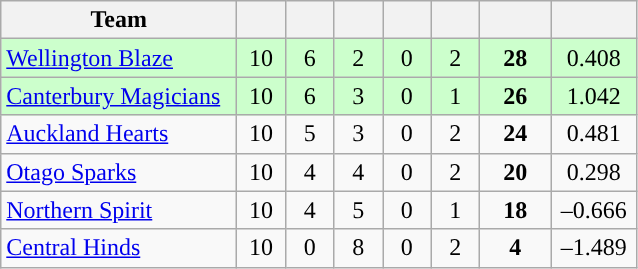<table class="wikitable" style="text-align:center">
<tr>
<th width="150">Team</th>
<th width="25"></th>
<th width="25"></th>
<th width="25"></th>
<th width="25"></th>
<th width="25"></th>
<th width="40"></th>
<th width="50"></th>
</tr>
<tr style="background:#cfc">
<td style="text-align:left"><a href='#'>Wellington Blaze</a></td>
<td>10</td>
<td>6</td>
<td>2</td>
<td>0</td>
<td>2</td>
<td><strong>28</strong></td>
<td>0.408</td>
</tr>
<tr style="background:#cfc">
<td style="text-align:left"><a href='#'>Canterbury Magicians</a></td>
<td>10</td>
<td>6</td>
<td>3</td>
<td>0</td>
<td>1</td>
<td><strong>26</strong></td>
<td>1.042</td>
</tr>
<tr>
<td style="text-align:left"><a href='#'>Auckland Hearts</a></td>
<td>10</td>
<td>5</td>
<td>3</td>
<td>0</td>
<td>2</td>
<td><strong>24</strong></td>
<td>0.481</td>
</tr>
<tr>
<td style="text-align:left"><a href='#'>Otago Sparks</a></td>
<td>10</td>
<td>4</td>
<td>4</td>
<td>0</td>
<td>2</td>
<td><strong>20</strong></td>
<td>0.298</td>
</tr>
<tr>
<td style="text-align:left"><a href='#'>Northern Spirit</a></td>
<td>10</td>
<td>4</td>
<td>5</td>
<td>0</td>
<td>1</td>
<td><strong>18</strong></td>
<td>–0.666</td>
</tr>
<tr>
<td style="text-align:left"><a href='#'>Central Hinds</a></td>
<td>10</td>
<td>0</td>
<td>8</td>
<td>0</td>
<td>2</td>
<td><strong>4</strong></td>
<td>–1.489</td>
</tr>
</table>
